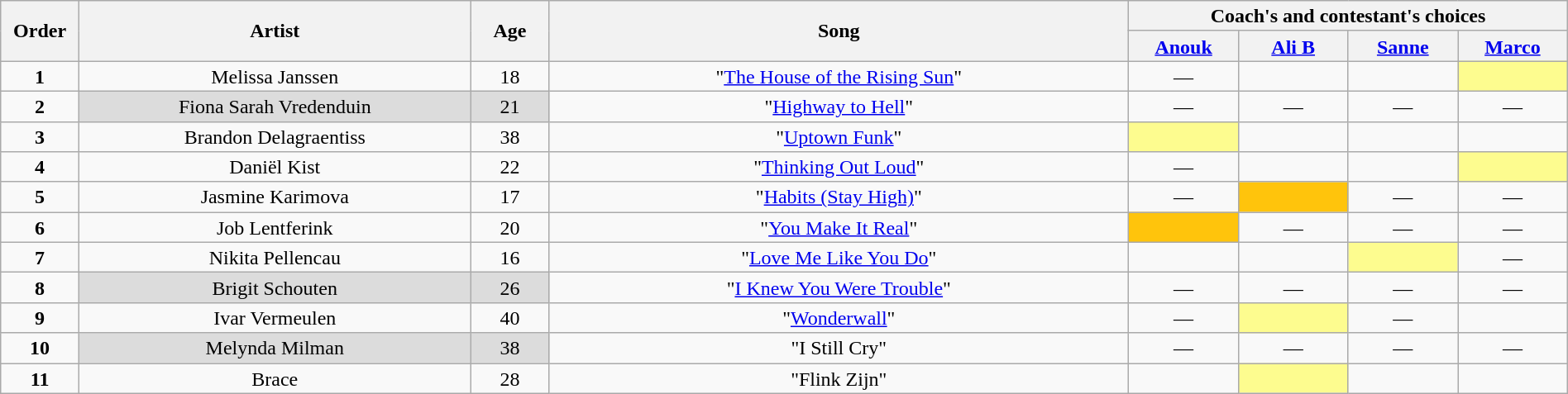<table class="wikitable" style="text-align:center; line-height:17px; width:100%;">
<tr>
<th scope="col" rowspan="2" style="width:05%;">Order</th>
<th scope="col" rowspan="2" style="width:25%;">Artist</th>
<th scope="col" rowspan="2" style="width:05%;">Age</th>
<th scope="col" rowspan="2" style="width:37%;">Song</th>
<th scope="col" colspan="4" style="width:28%;">Coach's and contestant's choices</th>
</tr>
<tr>
<th style="width:07%;"><a href='#'>Anouk</a></th>
<th style="width:07%;"><a href='#'>Ali B</a></th>
<th style="width:07%;"><a href='#'>Sanne</a></th>
<th style="width:07%;"><a href='#'>Marco</a></th>
</tr>
<tr>
<td><strong>1</strong></td>
<td>Melissa Janssen</td>
<td>18</td>
<td>"<a href='#'>The House of the Rising Sun</a>"</td>
<td>—</td>
<td><strong></strong></td>
<td><strong></strong></td>
<td style="background:#fdfc8f;"><strong></strong></td>
</tr>
<tr>
<td><strong>2</strong></td>
<td style="background:#DCDCDC;">Fiona Sarah Vredenduin</td>
<td style="background:#DCDCDC;">21</td>
<td>"<a href='#'>Highway to Hell</a>"</td>
<td>—</td>
<td>—</td>
<td>—</td>
<td>—</td>
</tr>
<tr>
<td><strong>3</strong></td>
<td>Brandon Delagraentiss</td>
<td>38</td>
<td>"<a href='#'>Uptown Funk</a>"</td>
<td style="background:#fdfc8f;"><strong></strong></td>
<td><strong></strong></td>
<td><strong></strong></td>
<td><strong></strong></td>
</tr>
<tr>
<td><strong>4</strong></td>
<td>Daniël Kist</td>
<td>22</td>
<td>"<a href='#'>Thinking Out Loud</a>"</td>
<td>—</td>
<td><strong></strong></td>
<td><strong></strong></td>
<td style="background:#fdfc8f;"><strong></strong></td>
</tr>
<tr>
<td><strong>5</strong></td>
<td>Jasmine Karimova</td>
<td>17</td>
<td>"<a href='#'>Habits (Stay High)</a>"</td>
<td>—</td>
<td style="background: #ffc40c;"><strong></strong></td>
<td>—</td>
<td>—</td>
</tr>
<tr>
<td><strong>6</strong></td>
<td>Job Lentferink</td>
<td>20</td>
<td>"<a href='#'>You Make It Real</a>"</td>
<td style="background: #ffc40c;"><strong></strong></td>
<td>—</td>
<td>—</td>
<td>—</td>
</tr>
<tr>
<td><strong>7</strong></td>
<td>Nikita Pellencau</td>
<td>16</td>
<td>"<a href='#'>Love Me Like You Do</a>"</td>
<td><strong></strong></td>
<td><strong></strong></td>
<td style="background:#fdfc8f;"><strong></strong></td>
<td>—</td>
</tr>
<tr>
<td><strong>8</strong></td>
<td style="background:#DCDCDC;">Brigit Schouten</td>
<td style="background:#DCDCDC;">26</td>
<td>"<a href='#'>I Knew You Were Trouble</a>"</td>
<td>—</td>
<td>—</td>
<td>—</td>
<td>—</td>
</tr>
<tr>
<td><strong>9</strong></td>
<td>Ivar Vermeulen</td>
<td>40</td>
<td>"<a href='#'>Wonderwall</a>"</td>
<td>—</td>
<td style="background:#fdfc8f;"><strong></strong></td>
<td>—</td>
<td><strong></strong></td>
</tr>
<tr>
<td><strong>10</strong></td>
<td style="background:#DCDCDC;">Melynda Milman</td>
<td style="background:#DCDCDC;">38</td>
<td>"I Still Cry"</td>
<td>—</td>
<td>—</td>
<td>—</td>
<td>—</td>
</tr>
<tr>
<td><strong>11</strong></td>
<td>Brace</td>
<td>28</td>
<td>"Flink Zijn"</td>
<td><strong></strong></td>
<td style="background:#fdfc8f;"><strong></strong></td>
<td><strong></strong></td>
<td><strong></strong></td>
</tr>
</table>
